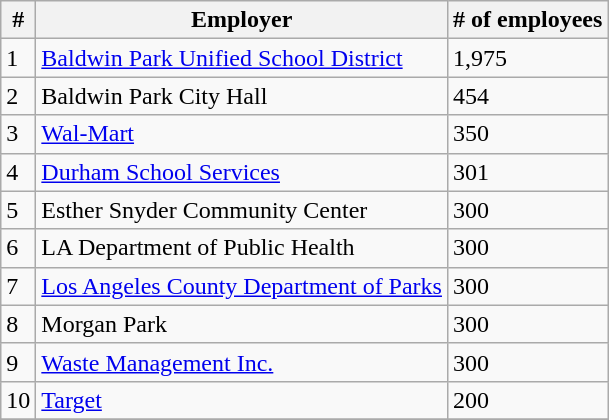<table class="wikitable sortable" border="1">
<tr>
<th>#</th>
<th>Employer</th>
<th># of employees</th>
</tr>
<tr>
<td>1</td>
<td><a href='#'>Baldwin Park Unified School District</a></td>
<td>1,975</td>
</tr>
<tr>
<td>2</td>
<td>Baldwin Park City Hall</td>
<td>454</td>
</tr>
<tr>
<td>3</td>
<td><a href='#'>Wal-Mart</a></td>
<td>350</td>
</tr>
<tr>
<td>4</td>
<td><a href='#'>Durham School Services</a></td>
<td>301</td>
</tr>
<tr>
<td>5</td>
<td>Esther Snyder Community Center</td>
<td>300</td>
</tr>
<tr>
<td>6</td>
<td>LA Department of Public Health</td>
<td>300</td>
</tr>
<tr>
<td>7</td>
<td><a href='#'>Los Angeles County Department of Parks</a></td>
<td>300</td>
</tr>
<tr>
<td>8</td>
<td>Morgan Park</td>
<td>300</td>
</tr>
<tr>
<td>9</td>
<td><a href='#'>Waste Management Inc.</a></td>
<td>300</td>
</tr>
<tr>
<td>10</td>
<td><a href='#'>Target</a></td>
<td>200</td>
</tr>
<tr>
</tr>
</table>
